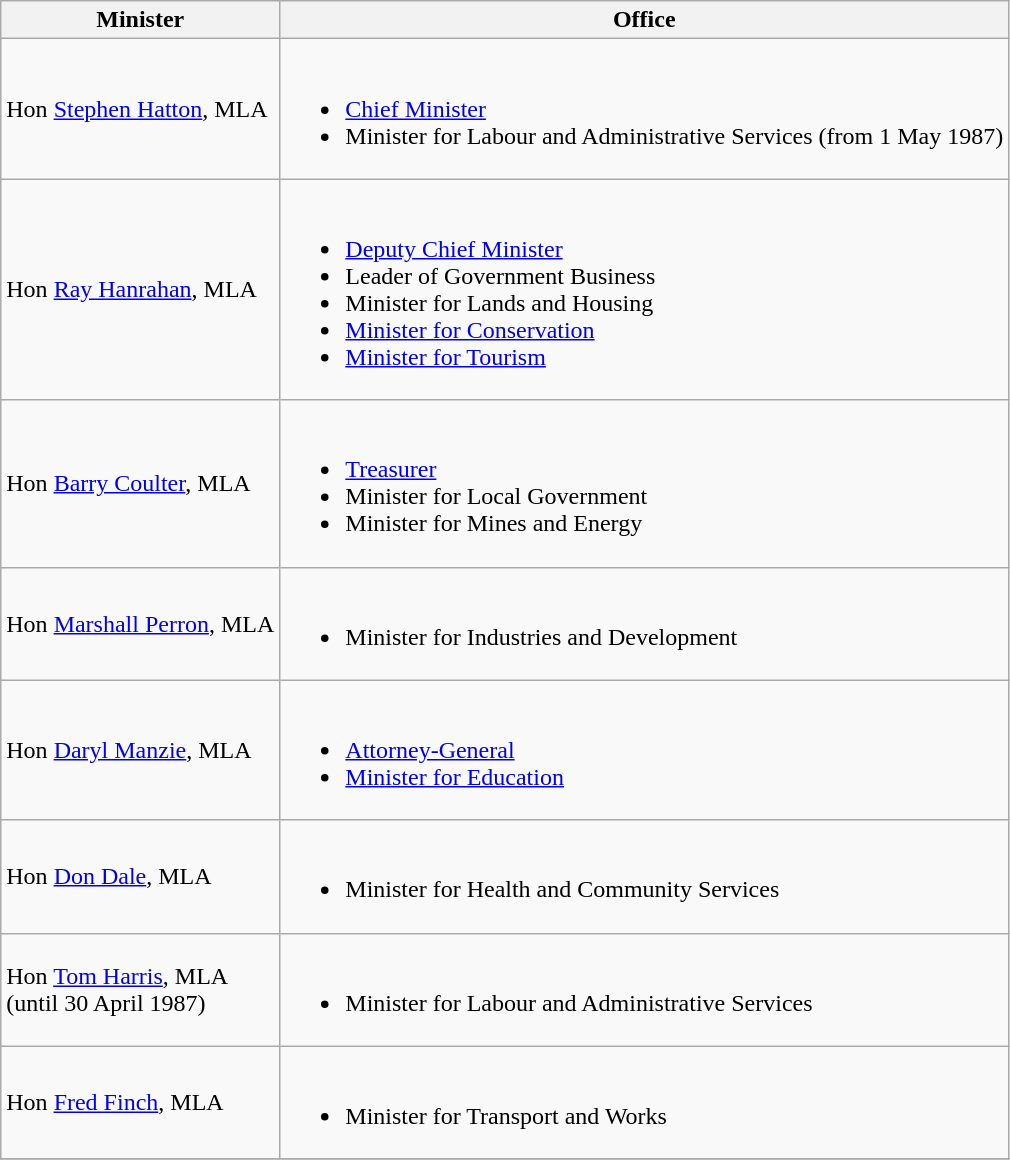<table class="wikitable">
<tr>
<th>Minister</th>
<th>Office</th>
</tr>
<tr>
<td>Hon <a href='#'>Stephen Hatton</a>, MLA</td>
<td><br><ul><li><a href='#'>Chief Minister</a></li><li>Minister for Labour and Administrative Services (from 1 May 1987)</li></ul></td>
</tr>
<tr>
<td>Hon <a href='#'>Ray Hanrahan</a>, MLA</td>
<td><br><ul><li><a href='#'>Deputy Chief Minister</a></li><li>Leader of Government Business</li><li>Minister for Lands and Housing</li><li><a href='#'>Minister for Conservation</a></li><li><a href='#'>Minister for Tourism</a></li></ul></td>
</tr>
<tr>
<td>Hon <a href='#'>Barry Coulter</a>, MLA</td>
<td><br><ul><li><a href='#'>Treasurer</a></li><li>Minister for Local Government</li><li>Minister for Mines and Energy</li></ul></td>
</tr>
<tr>
<td>Hon <a href='#'>Marshall Perron</a>, MLA</td>
<td><br><ul><li>Minister for Industries and Development</li></ul></td>
</tr>
<tr>
<td>Hon <a href='#'>Daryl Manzie</a>, MLA</td>
<td><br><ul><li><a href='#'>Attorney-General</a></li><li><a href='#'>Minister for Education</a></li></ul></td>
</tr>
<tr>
<td>Hon <a href='#'>Don Dale</a>, MLA</td>
<td><br><ul><li>Minister for Health and Community Services</li></ul></td>
</tr>
<tr>
<td>Hon <a href='#'>Tom Harris</a>, MLA<br>(until 30 April 1987)</td>
<td><br><ul><li>Minister for Labour and Administrative Services</li></ul></td>
</tr>
<tr>
<td>Hon <a href='#'>Fred Finch</a>, MLA</td>
<td><br><ul><li>Minister for Transport and Works</li></ul></td>
</tr>
<tr>
</tr>
</table>
